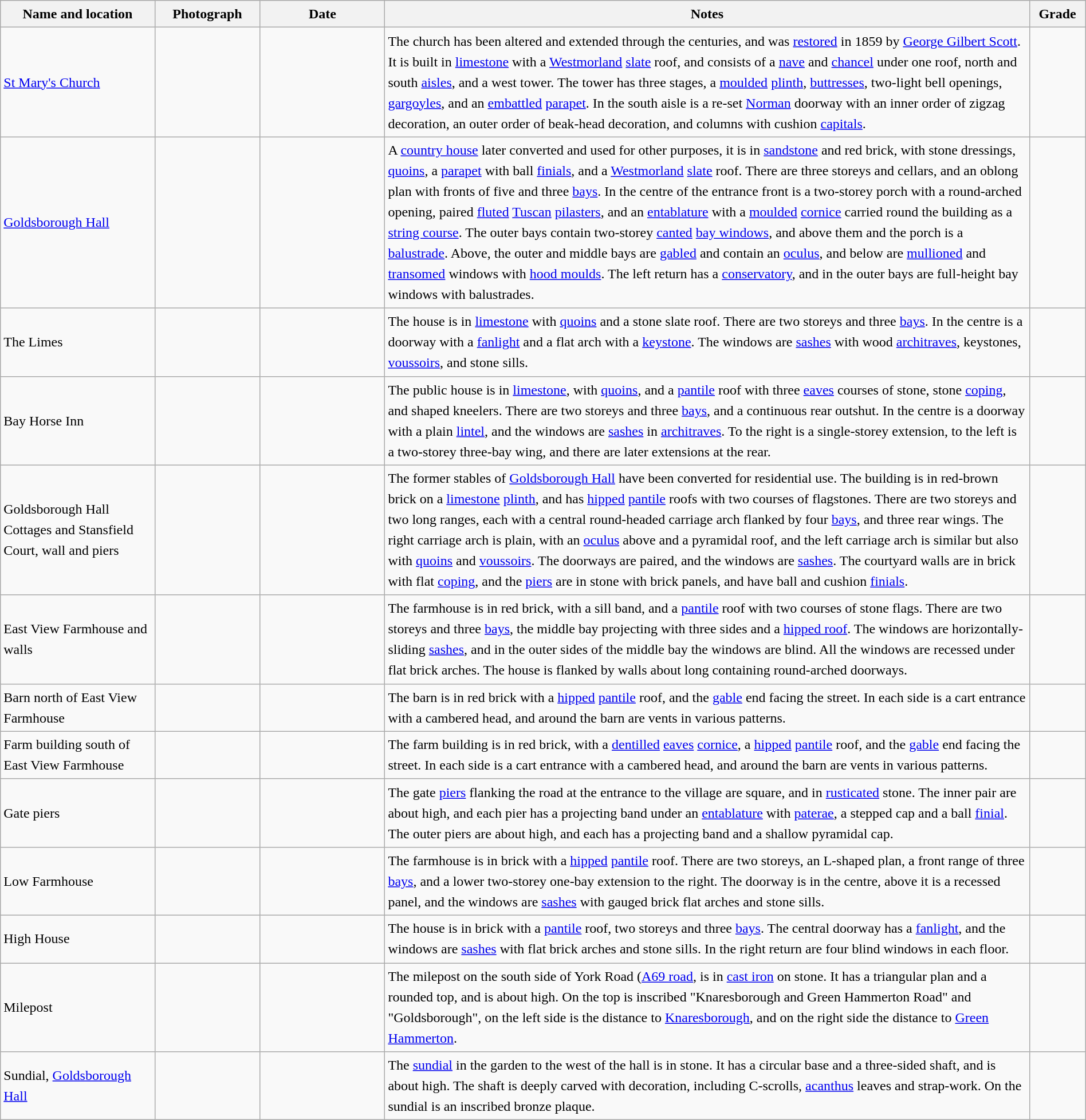<table class="wikitable sortable plainrowheaders" style="width:100%; border:0px; text-align:left; line-height:150%">
<tr>
<th scope="col"  style="width:150px">Name and location</th>
<th scope="col"  style="width:100px" class="unsortable">Photograph</th>
<th scope="col"  style="width:120px">Date</th>
<th scope="col"  style="width:650px" class="unsortable">Notes</th>
<th scope="col"  style="width:50px">Grade</th>
</tr>
<tr>
<td><a href='#'>St Mary's Church</a><br><small></small></td>
<td></td>
<td align="center"></td>
<td>The church has been altered and extended through the centuries, and was <a href='#'>restored</a> in 1859 by <a href='#'>George Gilbert Scott</a>.  It is built in <a href='#'>limestone</a> with a <a href='#'>Westmorland</a> <a href='#'>slate</a> roof, and consists of a <a href='#'>nave</a> and <a href='#'>chancel</a> under one roof, north and south <a href='#'>aisles</a>, and a west tower.  The tower has three stages, a <a href='#'>moulded</a> <a href='#'>plinth</a>, <a href='#'>buttresses</a>, two-light bell openings, <a href='#'>gargoyles</a>, and an <a href='#'>embattled</a> <a href='#'>parapet</a>.  In the south aisle is a re-set <a href='#'>Norman</a> doorway with an inner order of zigzag decoration, an outer order of beak-head decoration, and columns with cushion <a href='#'>capitals</a>.</td>
<td align="center" ></td>
</tr>
<tr>
<td><a href='#'>Goldsborough Hall</a><br><small></small></td>
<td></td>
<td align="center"></td>
<td>A <a href='#'>country house</a> later converted and used for other purposes, it is in <a href='#'>sandstone</a> and red brick, with stone dressings, <a href='#'>quoins</a>, a <a href='#'>parapet</a> with ball <a href='#'>finials</a>, and a <a href='#'>Westmorland</a> <a href='#'>slate</a> roof.  There are three storeys and cellars, and an oblong plan with fronts of five and three <a href='#'>bays</a>.  In the centre of the entrance front is a two-storey porch with a round-arched opening, paired <a href='#'>fluted</a> <a href='#'>Tuscan</a> <a href='#'>pilasters</a>, and an <a href='#'>entablature</a> with a <a href='#'>moulded</a> <a href='#'>cornice</a> carried round the building as a <a href='#'>string course</a>.  The outer bays contain two-storey <a href='#'>canted</a> <a href='#'>bay windows</a>, and above them and the porch is a <a href='#'>balustrade</a>.  Above, the outer and middle bays are <a href='#'>gabled</a> and contain an <a href='#'>oculus</a>, and below are <a href='#'>mullioned</a> and <a href='#'>transomed</a> windows with <a href='#'>hood moulds</a>.  The left return has a <a href='#'>conservatory</a>, and in the outer bays are full-height bay windows with balustrades.</td>
<td align="center" ></td>
</tr>
<tr>
<td>The Limes<br><small></small></td>
<td></td>
<td align="center"></td>
<td>The house is in <a href='#'>limestone</a> with <a href='#'>quoins</a> and a stone slate roof.  There are two storeys and three <a href='#'>bays</a>.  In the centre is a doorway with a <a href='#'>fanlight</a> and a flat arch with a <a href='#'>keystone</a>.  The windows are <a href='#'>sashes</a> with wood <a href='#'>architraves</a>, keystones, <a href='#'>voussoirs</a>, and stone sills.</td>
<td align="center" ></td>
</tr>
<tr>
<td>Bay Horse Inn<br><small></small></td>
<td></td>
<td align="center"></td>
<td>The public house is in <a href='#'>limestone</a>, with <a href='#'>quoins</a>, and a <a href='#'>pantile</a> roof with three <a href='#'>eaves</a> courses of stone, stone <a href='#'>coping</a>, and shaped kneelers.  There are two storeys and three <a href='#'>bays</a>, and a continuous rear outshut.  In the centre is a doorway with a plain <a href='#'>lintel</a>, and the windows are <a href='#'>sashes</a> in <a href='#'>architraves</a>.  To the right is a single-storey extension, to the left is a two-storey three-bay wing, and there are later extensions at the rear.</td>
<td align="center" ></td>
</tr>
<tr>
<td>Goldsborough Hall Cottages and Stansfield Court, wall and piers<br><small></small></td>
<td></td>
<td align="center"></td>
<td>The former stables of <a href='#'>Goldsborough Hall</a> have been converted for residential use.  The building is in red-brown brick on a <a href='#'>limestone</a> <a href='#'>plinth</a>, and has <a href='#'>hipped</a> <a href='#'>pantile</a> roofs with two courses of flagstones.  There are two storeys and two long ranges, each with a central round-headed carriage arch flanked by four <a href='#'>bays</a>, and three rear wings.  The right carriage arch is plain, with an <a href='#'>oculus</a> above and a pyramidal roof, and the left carriage arch is similar but also with <a href='#'>quoins</a> and <a href='#'>voussoirs</a>.  The doorways are paired, and the windows are <a href='#'>sashes</a>.  The courtyard walls are in brick with flat <a href='#'>coping</a>, and the <a href='#'>piers</a> are in stone with brick panels, and have ball and cushion <a href='#'>finials</a>.</td>
<td align="center" ></td>
</tr>
<tr>
<td>East View Farmhouse and walls<br><small></small></td>
<td></td>
<td align="center"></td>
<td>The farmhouse is in red brick, with a sill band, and a <a href='#'>pantile</a> roof with two courses of stone flags.  There are two storeys and three <a href='#'>bays</a>, the middle bay projecting with three sides and a <a href='#'>hipped roof</a>.  The windows are horizontally-sliding <a href='#'>sashes</a>, and in the outer sides of the middle bay the windows are blind.  All the windows are recessed under flat brick arches.  The house is flanked by walls about  long containing round-arched doorways.</td>
<td align="center" ></td>
</tr>
<tr>
<td>Barn north of East View Farmhouse<br><small></small></td>
<td></td>
<td align="center"></td>
<td>The barn is in red brick with a <a href='#'>hipped</a> <a href='#'>pantile</a> roof, and the <a href='#'>gable</a> end facing the street.  In each side is a cart entrance with a cambered head, and around the barn are vents in various patterns.</td>
<td align="center" ></td>
</tr>
<tr>
<td>Farm building south of East View Farmhouse<br><small></small></td>
<td></td>
<td align="center"></td>
<td>The farm building is in red brick, with a <a href='#'>dentilled</a> <a href='#'>eaves</a> <a href='#'>cornice</a>, a <a href='#'>hipped</a> <a href='#'>pantile</a> roof, and the <a href='#'>gable</a> end facing the street.  In each side is a cart entrance with a cambered head, and around the barn are vents in various patterns.</td>
<td align="center" ></td>
</tr>
<tr>
<td>Gate piers<br><small></small></td>
<td></td>
<td align="center"></td>
<td>The gate <a href='#'>piers</a> flanking the road at the entrance to the village are square, and in <a href='#'>rusticated</a> stone.  The inner pair are about  high, and each pier has a projecting band under an <a href='#'>entablature</a> with <a href='#'>paterae</a>, a stepped cap and a ball <a href='#'>finial</a>.  The outer piers are about  high, and each has a projecting band and a shallow pyramidal cap.</td>
<td align="center" ></td>
</tr>
<tr>
<td>Low Farmhouse<br><small></small></td>
<td></td>
<td align="center"></td>
<td>The farmhouse is in brick with a <a href='#'>hipped</a> <a href='#'>pantile</a> roof.  There are two storeys, an L-shaped plan, a front range of three <a href='#'>bays</a>, and a lower two-storey one-bay extension to the right.  The doorway is in the centre, above it is a recessed panel, and the windows are <a href='#'>sashes</a> with gauged brick flat arches and stone sills.</td>
<td align="center" ></td>
</tr>
<tr>
<td>High House<br><small></small></td>
<td></td>
<td align="center"></td>
<td>The house is in brick with a <a href='#'>pantile</a> roof, two storeys and three <a href='#'>bays</a>.  The central doorway has a <a href='#'>fanlight</a>, and the windows are <a href='#'>sashes</a> with flat brick arches and stone sills.  In the right return are four blind windows in each floor.</td>
<td align="center" ></td>
</tr>
<tr>
<td>Milepost<br><small></small></td>
<td></td>
<td align="center"></td>
<td>The milepost on the south side of York Road (<a href='#'>A69 road</a>, is in <a href='#'>cast iron</a> on stone.  It has a triangular plan and a rounded top, and is about  high.  On the top is inscribed "Knaresborough and Green Hammerton Road" and "Goldsborough", on the left side is the distance to <a href='#'>Knaresborough</a>, and on the right side the distance to <a href='#'>Green Hammerton</a>.</td>
<td align="center" ></td>
</tr>
<tr>
<td>Sundial, <a href='#'>Goldsborough Hall</a><br><small></small></td>
<td></td>
<td align="center"></td>
<td>The <a href='#'>sundial</a> in the garden to the west of the hall is in stone.  It has a circular base and a three-sided shaft, and is about  high.  The shaft is deeply carved with decoration, including C-scrolls, <a href='#'>acanthus</a> leaves and strap-work.  On the sundial is an inscribed bronze plaque.</td>
<td align="center" ></td>
</tr>
<tr>
</tr>
</table>
